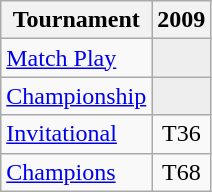<table class="wikitable" style="text-align:center;">
<tr>
<th>Tournament</th>
<th>2009</th>
</tr>
<tr>
<td align="left"><a href='#'>Match Play</a></td>
<td style="background:#eeeeee;"></td>
</tr>
<tr>
<td align="left"><a href='#'>Championship</a></td>
<td style="background:#eeeeee;"></td>
</tr>
<tr>
<td align="left"><a href='#'>Invitational</a></td>
<td>T36</td>
</tr>
<tr>
<td align="left"><a href='#'>Champions</a></td>
<td>T68</td>
</tr>
</table>
